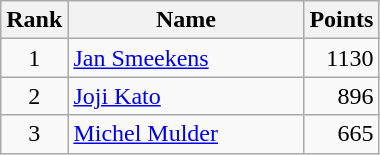<table class="wikitable" border="1">
<tr>
<th width=30>Rank</th>
<th width=150>Name</th>
<th width=25>Points</th>
</tr>
<tr>
<td align=center>1</td>
<td> <a href='#'>Jan Smeekens</a></td>
<td align=right>1130</td>
</tr>
<tr>
<td align=center>2</td>
<td> <a href='#'>Joji Kato</a></td>
<td align=right>896</td>
</tr>
<tr>
<td align=center>3</td>
<td> <a href='#'>Michel Mulder</a></td>
<td align=right>665</td>
</tr>
</table>
